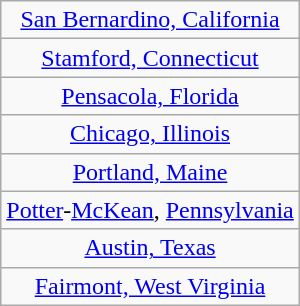<table class="wikitable" style="text-align: center;">
<tr>
<td> <a href='#'>San Bernardino, California</a></td>
</tr>
<tr>
<td> <a href='#'>Stamford, Connecticut</a></td>
</tr>
<tr>
<td> <a href='#'>Pensacola, Florida</a></td>
</tr>
<tr>
<td> <a href='#'>Chicago, Illinois</a></td>
</tr>
<tr>
<td> <a href='#'>Portland, Maine</a></td>
</tr>
<tr>
<td> <a href='#'>Potter</a>-<a href='#'>McKean</a>, <a href='#'>Pennsylvania</a></td>
</tr>
<tr>
<td> <a href='#'>Austin, Texas</a></td>
</tr>
<tr>
<td> <a href='#'>Fairmont, West Virginia</a></td>
</tr>
</table>
